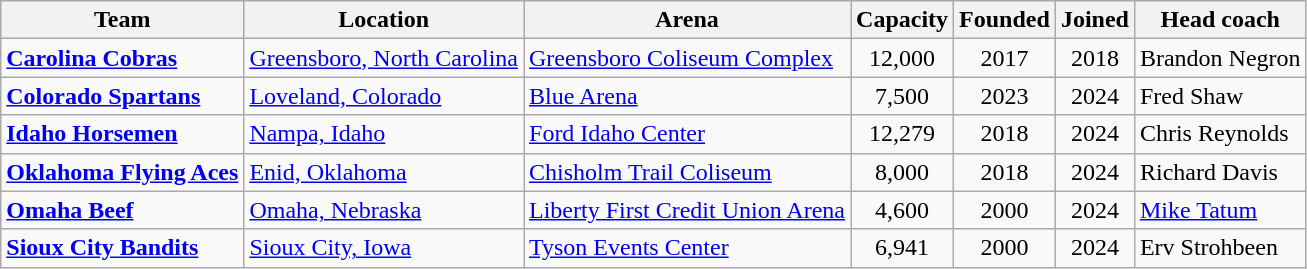<table class="wikitable sortable" style="text-align:left">
<tr>
<th>Team</th>
<th>Location</th>
<th>Arena</th>
<th>Capacity</th>
<th>Founded</th>
<th>Joined</th>
<th>Head coach</th>
</tr>
<tr>
<td><strong><a href='#'>Carolina Cobras</a></strong></td>
<td><a href='#'>Greensboro, North Carolina</a></td>
<td><a href='#'>Greensboro Coliseum Complex</a></td>
<td align=center>12,000</td>
<td align=center>2017</td>
<td align=center>2018</td>
<td>Brandon Negron</td>
</tr>
<tr>
<td><strong><a href='#'>Colorado Spartans</a></strong></td>
<td><a href='#'>Loveland, Colorado</a></td>
<td><a href='#'>Blue Arena</a></td>
<td align=center>7,500</td>
<td align=center>2023</td>
<td align=center>2024</td>
<td>Fred Shaw</td>
</tr>
<tr>
<td><strong><a href='#'>Idaho Horsemen</a></strong></td>
<td><a href='#'>Nampa, Idaho</a></td>
<td><a href='#'>Ford Idaho Center</a></td>
<td align=center>12,279</td>
<td align=center>2018</td>
<td align=center>2024</td>
<td>Chris Reynolds</td>
</tr>
<tr>
<td><strong><a href='#'>Oklahoma Flying Aces</a></strong></td>
<td><a href='#'>Enid, Oklahoma</a></td>
<td><a href='#'>Chisholm Trail Coliseum</a></td>
<td align=center>8,000</td>
<td align=center>2018</td>
<td align=center>2024</td>
<td>Richard Davis</td>
</tr>
<tr>
<td><strong><a href='#'>Omaha Beef</a></strong></td>
<td><a href='#'>Omaha, Nebraska</a></td>
<td><a href='#'>Liberty First Credit Union Arena</a></td>
<td align=center>4,600</td>
<td align=center>2000</td>
<td align=center>2024</td>
<td><a href='#'>Mike Tatum</a></td>
</tr>
<tr>
<td><strong><a href='#'>Sioux City Bandits</a></strong></td>
<td><a href='#'>Sioux City, Iowa</a></td>
<td><a href='#'>Tyson Events Center</a></td>
<td align=center>6,941</td>
<td align=center>2000</td>
<td align=center>2024</td>
<td>Erv Strohbeen</td>
</tr>
</table>
